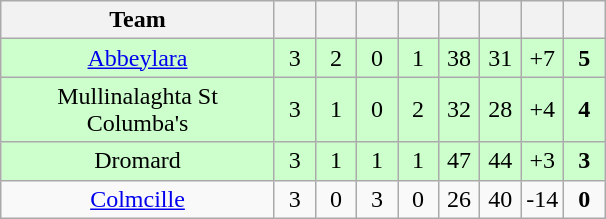<table class="wikitable" style="text-align:center">
<tr>
<th style="width:175px;">Team</th>
<th width="20"></th>
<th width="20"></th>
<th width="20"></th>
<th width="20"></th>
<th width="20"></th>
<th width="20"></th>
<th width="20"></th>
<th width="20"></th>
</tr>
<tr style="background:#cfc;">
<td><a href='#'>Abbeylara</a></td>
<td>3</td>
<td>2</td>
<td>0</td>
<td>1</td>
<td>38</td>
<td>31</td>
<td>+7</td>
<td><strong>5</strong></td>
</tr>
<tr style="background:#cfc;">
<td>Mullinalaghta St Columba's</td>
<td>3</td>
<td>1</td>
<td>0</td>
<td>2</td>
<td>32</td>
<td>28</td>
<td>+4</td>
<td><strong>4</strong></td>
</tr>
<tr style="background:#cfc;">
<td>Dromard</td>
<td>3</td>
<td>1</td>
<td>1</td>
<td>1</td>
<td>47</td>
<td>44</td>
<td>+3</td>
<td><strong>3</strong></td>
</tr>
<tr>
<td><a href='#'>Colmcille</a></td>
<td>3</td>
<td>0</td>
<td>3</td>
<td>0</td>
<td>26</td>
<td>40</td>
<td>-14</td>
<td><strong>0</strong></td>
</tr>
</table>
